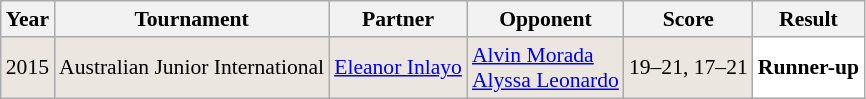<table class="sortable wikitable" style="font-size: 90%;">
<tr>
<th>Year</th>
<th>Tournament</th>
<th>Partner</th>
<th>Opponent</th>
<th>Score</th>
<th>Result</th>
</tr>
<tr style="background:#EBE7E0">
<td align="center">2015</td>
<td align="left">Australian Junior International</td>
<td align="left"> <a href='#'>Eleanor Inlayo</a></td>
<td align="left"> <a href='#'>Alvin Morada</a><br> <a href='#'>Alyssa Leonardo</a></td>
<td align="left">19–21, 17–21</td>
<td style="text-align:left; background:white"> <strong>Runner-up</strong></td>
</tr>
</table>
